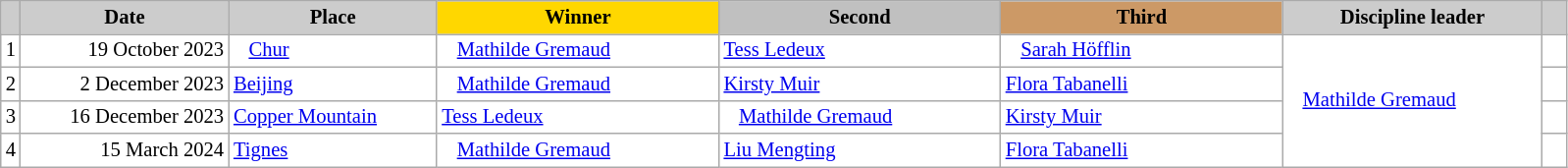<table class="wikitable plainrowheaders" style="background:#fff; font-size:86%; line-height:16px; border:grey solid 1px; border-collapse:collapse;">
<tr>
<th scope="col" style="background:#ccc; width=10 px;"></th>
<th scope="col" style="background:#ccc; width:135px;">Date</th>
<th scope="col" style="background:#ccc; width:135px;">Place</th>
<th scope="col" style="background:gold; width:185px;">Winner</th>
<th scope="col" style="background:silver; width:185px;">Second</th>
<th scope="col" style="background:#c96; width:185px;">Third</th>
<th scope="col" style="background:#ccc; width:170px;">Discipline leader</th>
<th scope="col" style="background:#ccc; width:10px;"></th>
</tr>
<tr>
<td align="center">1</td>
<td align="right">19 October 2023</td>
<td>   <a href='#'>Chur</a></td>
<td>   <a href='#'>Mathilde Gremaud</a></td>
<td> <a href='#'>Tess Ledeux</a></td>
<td>   <a href='#'>Sarah Höfflin</a></td>
<td rowspan=4>   <a href='#'>Mathilde Gremaud</a></td>
<td></td>
</tr>
<tr>
<td align="center">2</td>
<td align="right">2 December 2023</td>
<td> <a href='#'>Beijing</a></td>
<td>   <a href='#'>Mathilde Gremaud</a></td>
<td> <a href='#'>Kirsty Muir</a></td>
<td> <a href='#'>Flora Tabanelli</a></td>
<td></td>
</tr>
<tr>
<td align="center">3</td>
<td align="right">16 December 2023</td>
<td> <a href='#'>Copper Mountain</a></td>
<td> <a href='#'>Tess Ledeux</a></td>
<td>   <a href='#'>Mathilde Gremaud</a></td>
<td> <a href='#'>Kirsty Muir</a></td>
<td></td>
</tr>
<tr>
<td align="center">4</td>
<td align="right">15 March 2024</td>
<td> <a href='#'>Tignes</a></td>
<td>   <a href='#'>Mathilde Gremaud</a></td>
<td> <a href='#'>Liu Mengting</a></td>
<td> <a href='#'>Flora Tabanelli</a></td>
<td></td>
</tr>
</table>
